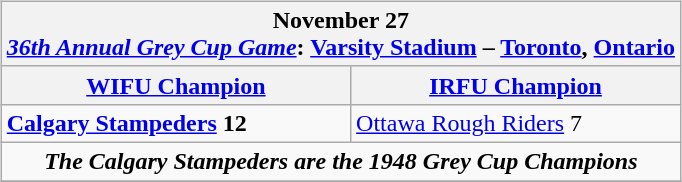<table cellspacing="10">
<tr>
<td valign="top"><br><table class="wikitable">
<tr>
<th bgcolor="#DDDDDD" colspan="4">November 27<br><em><a href='#'>36th Annual Grey Cup Game</a></em>: <a href='#'>Varsity Stadium</a> – <a href='#'>Toronto</a>, <a href='#'>Ontario</a></th>
</tr>
<tr>
<th><a href='#'>WIFU Champion</a></th>
<th><a href='#'>IRFU Champion</a></th>
</tr>
<tr>
<td><strong><a href='#'>Calgary Stampeders</a> 12</strong></td>
<td><a href='#'>Ottawa Rough Riders</a> 7</td>
</tr>
<tr>
<td align="center" colspan="4"><strong><em>The Calgary Stampeders are the 1948 Grey Cup Champions</em></strong></td>
</tr>
<tr>
</tr>
</table>
</td>
<td></td>
</tr>
</table>
